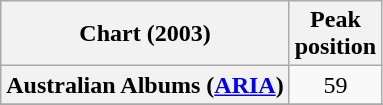<table class="wikitable sortable plainrowheaders" style="text-align:center">
<tr>
<th>Chart (2003)</th>
<th>Peak<br>position</th>
</tr>
<tr>
<th scope="row">Australian Albums (<a href='#'>ARIA</a>)</th>
<td>59</td>
</tr>
<tr>
</tr>
<tr>
</tr>
<tr>
</tr>
<tr>
</tr>
</table>
